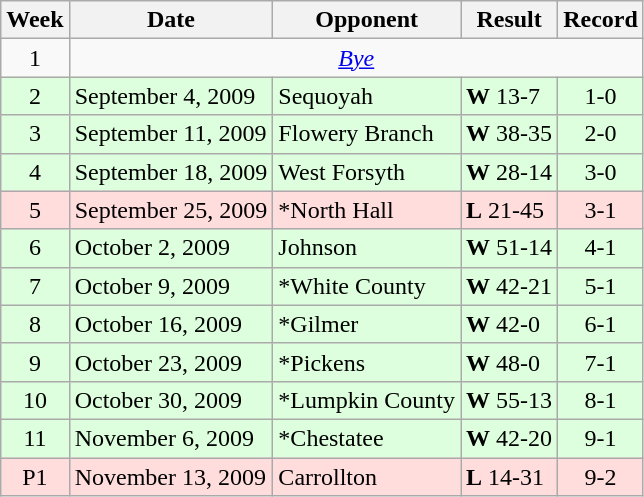<table class="wikitable" align="center">
<tr>
<th>Week</th>
<th>Date</th>
<th>Opponent</th>
<th>Result</th>
<th>Record</th>
</tr>
<tr align="center">
<td>1</td>
<td colspan="8" align="center"><em><a href='#'>Bye</a></em></td>
</tr>
<tr style="background: #ddffdd;">
<td align="center">2</td>
<td>September 4, 2009</td>
<td>Sequoyah</td>
<td><strong>W</strong> 13-7</td>
<td align="center">1-0</td>
</tr>
<tr style="background: #ddffdd;">
<td align="center">3</td>
<td>September 11, 2009</td>
<td>Flowery Branch</td>
<td><strong>W</strong> 38-35</td>
<td align="center">2-0</td>
</tr>
<tr style="background: #ddffdd;">
<td align="center">4</td>
<td>September 18, 2009</td>
<td>West Forsyth</td>
<td><strong>W</strong> 28-14</td>
<td align="center">3-0</td>
</tr>
<tr style="background: #ffdddd;">
<td align="center">5</td>
<td>September 25, 2009</td>
<td>*North Hall</td>
<td><strong>L</strong> 21-45</td>
<td align="center">3-1</td>
</tr>
<tr style="background: #ddffdd;">
<td align="center">6</td>
<td>October 2, 2009</td>
<td>Johnson</td>
<td><strong>W</strong> 51-14</td>
<td align="center">4-1</td>
</tr>
<tr style="background: #ddffdd;">
<td align="center">7</td>
<td>October 9, 2009</td>
<td>*White County</td>
<td><strong>W</strong> 42-21</td>
<td align="center">5-1</td>
</tr>
<tr style="background: #ddffdd;">
<td align="center">8</td>
<td>October 16, 2009</td>
<td>*Gilmer</td>
<td><strong>W</strong> 42-0</td>
<td align="center">6-1</td>
</tr>
<tr style="background: #ddffdd;">
<td align="center">9</td>
<td>October 23, 2009</td>
<td>*Pickens</td>
<td><strong>W</strong> 48-0</td>
<td align="center">7-1</td>
</tr>
<tr style="background: #ddffdd;">
<td align="center">10</td>
<td>October 30, 2009</td>
<td>*Lumpkin County</td>
<td><strong>W</strong> 55-13</td>
<td align="center">8-1</td>
</tr>
<tr style="background: #ddffdd;">
<td align="center">11</td>
<td>November 6, 2009</td>
<td>*Chestatee</td>
<td><strong>W</strong> 42-20</td>
<td align="center">9-1</td>
</tr>
<tr style="background: #ffdddd;">
<td align="center">P1</td>
<td>November 13, 2009</td>
<td>Carrollton</td>
<td><strong>L</strong> 14-31</td>
<td align="center">9-2</td>
</tr>
</table>
